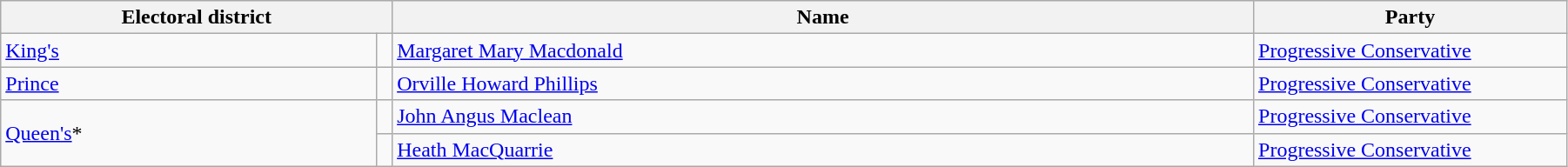<table class="wikitable" width=95%>
<tr>
<th colspan=2 width=25%>Electoral district</th>
<th>Name</th>
<th width=20%>Party</th>
</tr>
<tr>
<td width=24%><a href='#'>King's</a></td>
<td></td>
<td><a href='#'>Margaret Mary Macdonald</a></td>
<td><a href='#'>Progressive Conservative</a></td>
</tr>
<tr>
<td><a href='#'>Prince</a></td>
<td></td>
<td><a href='#'>Orville Howard Phillips</a></td>
<td><a href='#'>Progressive Conservative</a></td>
</tr>
<tr>
<td rowspan=2><a href='#'>Queen's</a>*</td>
<td></td>
<td><a href='#'>John Angus Maclean</a></td>
<td><a href='#'>Progressive Conservative</a></td>
</tr>
<tr>
<td></td>
<td><a href='#'>Heath MacQuarrie</a></td>
<td><a href='#'>Progressive Conservative</a></td>
</tr>
</table>
